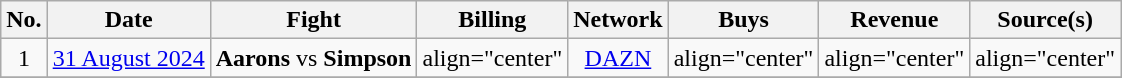<table class="wikitable sortable">
<tr>
<th>No.</th>
<th>Date</th>
<th>Fight</th>
<th>Billing</th>
<th>Network</th>
<th>Buys</th>
<th>Revenue</th>
<th>Source(s)</th>
</tr>
<tr>
<td align="center">1</td>
<td align="center"><a href='#'>31 August 2024</a></td>
<td align="center"><strong>Aarons</strong> vs <strong>Simpson</strong></td>
<td>align="center"  </td>
<td align="center"><a href='#'>DAZN</a></td>
<td>align="center" </td>
<td>align="center" </td>
<td>align="center" </td>
</tr>
<tr>
</tr>
</table>
